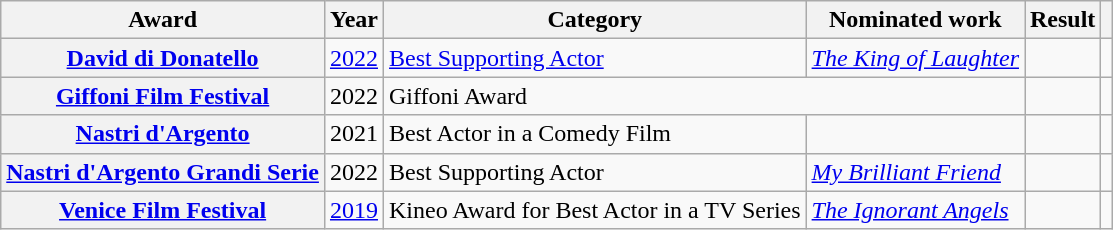<table class="wikitable plainrowheaders sortable">
<tr>
<th>Award</th>
<th>Year</th>
<th>Category</th>
<th>Nominated work</th>
<th>Result</th>
<th class="unsortable"></th>
</tr>
<tr>
<th scope="row"><a href='#'>David di Donatello</a></th>
<td><a href='#'>2022</a></td>
<td><a href='#'>Best Supporting Actor</a></td>
<td><em><a href='#'>The King of Laughter</a></em></td>
<td></td>
<td></td>
</tr>
<tr>
<th scope="row"><a href='#'>Giffoni Film Festival</a></th>
<td>2022</td>
<td colspan="2">Giffoni Award</td>
<td></td>
<td></td>
</tr>
<tr>
<th scope="row"><a href='#'>Nastri d'Argento</a></th>
<td>2021</td>
<td>Best Actor in a Comedy Film</td>
<td><em></em></td>
<td></td>
<td></td>
</tr>
<tr>
<th scope="row"><a href='#'>Nastri d'Argento Grandi Serie</a></th>
<td>2022</td>
<td>Best Supporting Actor</td>
<td><em><a href='#'>My Brilliant Friend</a></em></td>
<td></td>
<td></td>
</tr>
<tr>
<th scope="row"><a href='#'>Venice Film Festival</a></th>
<td><a href='#'>2019</a></td>
<td>Kineo Award for Best Actor in a TV Series</td>
<td><em><a href='#'>The Ignorant Angels</a></em></td>
<td></td>
<td></td>
</tr>
</table>
